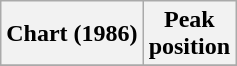<table class="wikitable sortable plainrowheaders" style="text-align:center">
<tr>
<th scope="col">Chart (1986)</th>
<th scope="col">Peak<br>position</th>
</tr>
<tr>
</tr>
</table>
